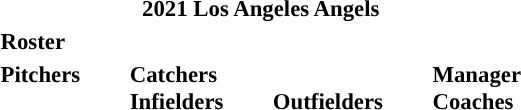<table class="toccolours" style="font-size: 95%;">
<tr>
<th colspan="10">2021 Los Angeles Angels</th>
</tr>
<tr>
<td colspan="10"><strong>Roster</strong></td>
</tr>
<tr>
<td valign="top"><strong>Pitchers</strong><br>




































</td>
<td width="25px"></td>
<td valign="top"><strong>Catchers</strong><br>




<strong>Infielders</strong>









</td>
<td width="25px"></td>
<td valign="top"><br><strong>Outfielders</strong>










</td>
<td width="25px"></td>
<td valign="top"><strong>Manager</strong><br>
<strong>Coaches</strong>
 
 
 
 
 
 
 
 
 
 
 
 
 
 
 </td>
</tr>
</table>
